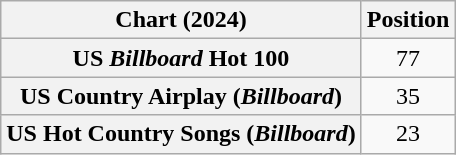<table class="wikitable sortable plainrowheaders" style="text-align:center">
<tr>
<th scope="col">Chart (2024)</th>
<th scope="col">Position</th>
</tr>
<tr>
<th scope="row">US <em>Billboard</em> Hot 100</th>
<td>77</td>
</tr>
<tr>
<th scope="row">US Country Airplay (<em>Billboard</em>)</th>
<td>35</td>
</tr>
<tr>
<th scope="row">US Hot Country Songs (<em>Billboard</em>)</th>
<td>23</td>
</tr>
</table>
